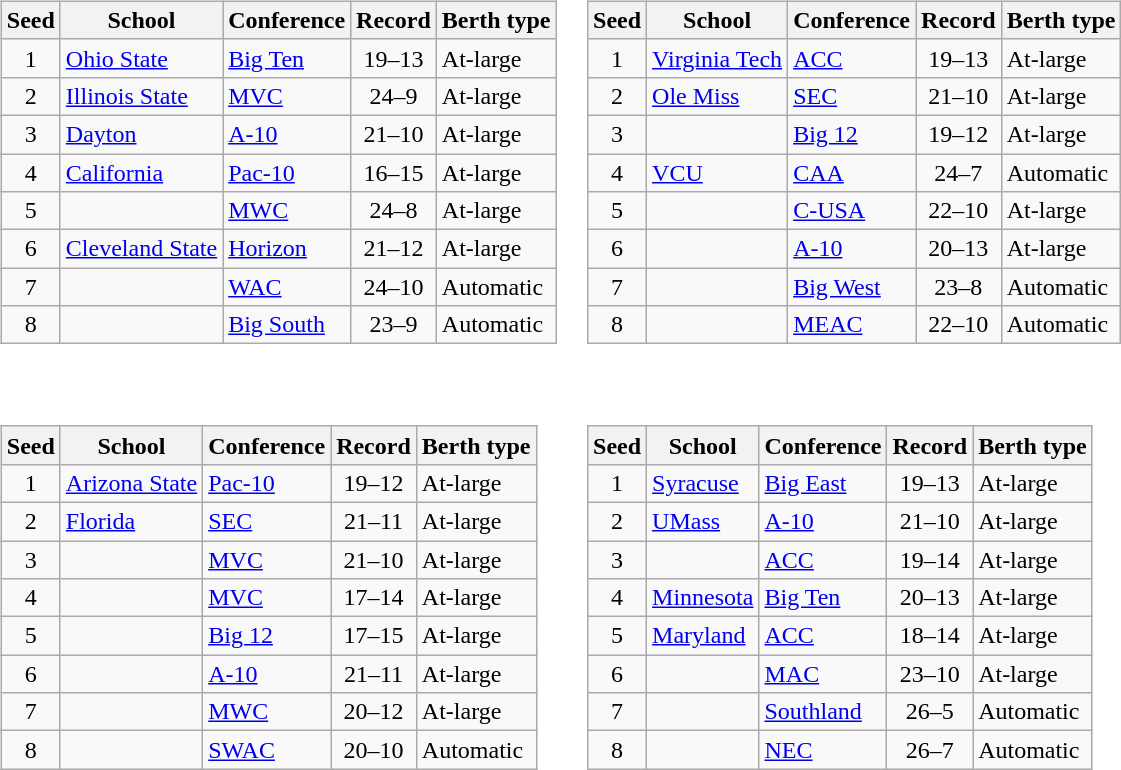<table>
<tr>
<td valign=top><br><table class="wikitable sortable">
<tr>
<th>Seed</th>
<th>School</th>
<th>Conference</th>
<th>Record</th>
<th>Berth type</th>
</tr>
<tr>
<td align=center>1</td>
<td><a href='#'>Ohio State</a></td>
<td><a href='#'>Big Ten</a></td>
<td align=center>19–13</td>
<td>At-large</td>
</tr>
<tr>
<td align=center>2</td>
<td><a href='#'>Illinois State</a></td>
<td><a href='#'>MVC</a></td>
<td align=center>24–9</td>
<td>At-large</td>
</tr>
<tr>
<td align=center>3</td>
<td><a href='#'>Dayton</a></td>
<td><a href='#'>A-10</a></td>
<td align=center>21–10</td>
<td>At-large</td>
</tr>
<tr>
<td align=center>4</td>
<td><a href='#'>California</a></td>
<td><a href='#'>Pac-10</a></td>
<td align=center>16–15</td>
<td>At-large</td>
</tr>
<tr>
<td align=center>5</td>
<td></td>
<td><a href='#'>MWC</a></td>
<td align=center>24–8</td>
<td>At-large</td>
</tr>
<tr>
<td align=center>6</td>
<td><a href='#'>Cleveland State</a></td>
<td><a href='#'>Horizon</a></td>
<td align=center>21–12</td>
<td>At-large</td>
</tr>
<tr>
<td align=center>7</td>
<td></td>
<td><a href='#'>WAC</a></td>
<td align=center>24–10</td>
<td>Automatic</td>
</tr>
<tr>
<td align=center>8</td>
<td></td>
<td><a href='#'>Big South</a></td>
<td align=center>23–9</td>
<td>Automatic</td>
</tr>
</table>
</td>
<td valign=top><br><table class="wikitable sortable">
<tr>
<th>Seed</th>
<th>School</th>
<th>Conference</th>
<th>Record</th>
<th>Berth type</th>
</tr>
<tr>
<td align=center>1</td>
<td><a href='#'>Virginia Tech</a></td>
<td><a href='#'>ACC</a></td>
<td align=center>19–13</td>
<td>At-large</td>
</tr>
<tr>
<td align=center>2</td>
<td><a href='#'>Ole Miss</a></td>
<td><a href='#'>SEC</a></td>
<td align=center>21–10</td>
<td>At-large</td>
</tr>
<tr>
<td align=center>3</td>
<td></td>
<td><a href='#'>Big 12</a></td>
<td align=center>19–12</td>
<td>At-large</td>
</tr>
<tr>
<td align=center>4</td>
<td><a href='#'>VCU</a></td>
<td><a href='#'>CAA</a></td>
<td align=center>24–7</td>
<td>Automatic</td>
</tr>
<tr>
<td align=center>5</td>
<td></td>
<td><a href='#'>C-USA</a></td>
<td align=center>22–10</td>
<td>At-large</td>
</tr>
<tr>
<td align=center>6</td>
<td></td>
<td><a href='#'>A-10</a></td>
<td align=center>20–13</td>
<td>At-large</td>
</tr>
<tr>
<td align=center>7</td>
<td></td>
<td><a href='#'>Big West</a></td>
<td align=center>23–8</td>
<td>Automatic</td>
</tr>
<tr>
<td align=center>8</td>
<td></td>
<td><a href='#'>MEAC</a></td>
<td align=center>22–10</td>
<td>Automatic</td>
</tr>
</table>
</td>
</tr>
<tr>
<td valign=top><br><table class="wikitable sortable">
<tr>
<th>Seed</th>
<th>School</th>
<th>Conference</th>
<th>Record</th>
<th>Berth type</th>
</tr>
<tr>
<td align=center>1</td>
<td><a href='#'>Arizona State</a></td>
<td><a href='#'>Pac-10</a></td>
<td align=center>19–12</td>
<td>At-large</td>
</tr>
<tr>
<td align=center>2</td>
<td><a href='#'>Florida</a></td>
<td><a href='#'>SEC</a></td>
<td align=center>21–11</td>
<td>At-large</td>
</tr>
<tr>
<td align=center>3</td>
<td></td>
<td><a href='#'>MVC</a></td>
<td align=center>21–10</td>
<td>At-large</td>
</tr>
<tr>
<td align=center>4</td>
<td></td>
<td><a href='#'>MVC</a></td>
<td align=center>17–14</td>
<td>At-large</td>
</tr>
<tr>
<td align=center>5</td>
<td></td>
<td><a href='#'>Big 12</a></td>
<td align=center>17–15</td>
<td>At-large</td>
</tr>
<tr>
<td align=center>6</td>
<td></td>
<td><a href='#'>A-10</a></td>
<td align=center>21–11</td>
<td>At-large</td>
</tr>
<tr>
<td align=center>7</td>
<td></td>
<td><a href='#'>MWC</a></td>
<td align=center>20–12</td>
<td>At-large</td>
</tr>
<tr>
<td align=center>8</td>
<td></td>
<td><a href='#'>SWAC</a></td>
<td align=center>20–10</td>
<td>Automatic</td>
</tr>
</table>
</td>
<td valign=top><br><table class="wikitable sortable">
<tr>
<th>Seed</th>
<th>School</th>
<th>Conference</th>
<th>Record</th>
<th>Berth type</th>
</tr>
<tr>
<td align=center>1</td>
<td><a href='#'>Syracuse</a></td>
<td><a href='#'>Big East</a></td>
<td align=center>19–13</td>
<td>At-large</td>
</tr>
<tr>
<td align=center>2</td>
<td><a href='#'>UMass</a></td>
<td><a href='#'>A-10</a></td>
<td align=center>21–10</td>
<td>At-large</td>
</tr>
<tr>
<td align=center>3</td>
<td></td>
<td><a href='#'>ACC</a></td>
<td align=center>19–14</td>
<td>At-large</td>
</tr>
<tr>
<td align=center>4</td>
<td><a href='#'>Minnesota</a></td>
<td><a href='#'>Big Ten</a></td>
<td align=center>20–13</td>
<td>At-large</td>
</tr>
<tr>
<td align=center>5</td>
<td><a href='#'>Maryland</a></td>
<td><a href='#'>ACC</a></td>
<td align=center>18–14</td>
<td>At-large</td>
</tr>
<tr>
<td align=center>6</td>
<td></td>
<td><a href='#'>MAC</a></td>
<td align=center>23–10</td>
<td>At-large</td>
</tr>
<tr>
<td align=center>7</td>
<td></td>
<td><a href='#'>Southland</a></td>
<td align=center>26–5</td>
<td>Automatic</td>
</tr>
<tr>
<td align=center>8</td>
<td></td>
<td><a href='#'>NEC</a></td>
<td align=center>26–7</td>
<td>Automatic</td>
</tr>
</table>
</td>
</tr>
</table>
